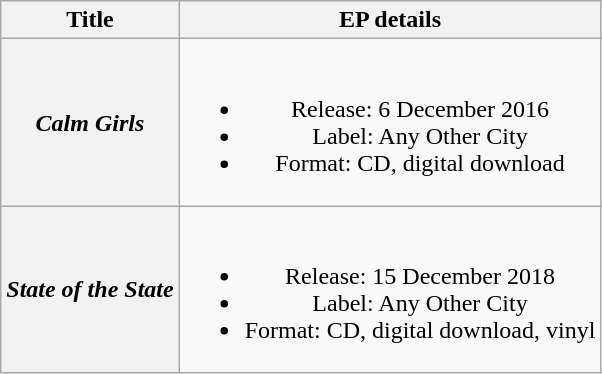<table class="wikitable plainrowheaders" style="text-align:center;">
<tr>
<th scope="col">Title</th>
<th scope="col">EP details</th>
</tr>
<tr>
<th scope="row"><em>Calm Girls</em></th>
<td><br><ul><li>Release: 6 December 2016</li><li>Label: Any Other City</li><li>Format: CD, digital download</li></ul></td>
</tr>
<tr>
<th scope="row"><em>State of the State</em></th>
<td><br><ul><li>Release: 15 December 2018</li><li>Label: Any Other City</li><li>Format: CD, digital download, vinyl</li></ul></td>
</tr>
</table>
